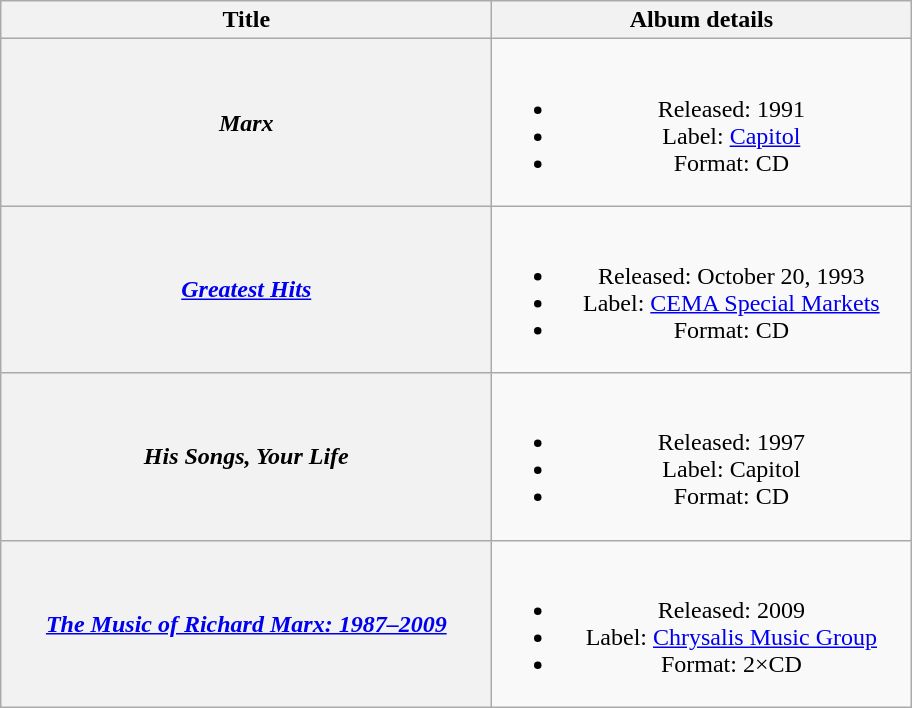<table class="wikitable plainrowheaders" style="text-align:center;" border="1">
<tr>
<th scope="col" style="width:20em;">Title</th>
<th scope="col" style="width:17em;">Album details</th>
</tr>
<tr>
<th scope="row"><em>Marx</em></th>
<td><br><ul><li>Released: 1991</li><li>Label: <a href='#'>Capitol</a></li><li>Format: CD</li></ul></td>
</tr>
<tr>
<th scope="row"><em><a href='#'>Greatest Hits</a></em></th>
<td><br><ul><li>Released: October 20, 1993</li><li>Label: <a href='#'>CEMA Special Markets</a></li><li>Format: CD</li></ul></td>
</tr>
<tr>
<th scope="row"><em>His Songs, Your Life</em></th>
<td><br><ul><li>Released: 1997</li><li>Label: Capitol</li><li>Format: CD</li></ul></td>
</tr>
<tr>
<th scope="row"><em><a href='#'>The Music of Richard Marx: 1987–2009</a></em></th>
<td><br><ul><li>Released: 2009</li><li>Label: <a href='#'>Chrysalis Music Group</a></li><li>Format: 2×CD</li></ul></td>
</tr>
</table>
